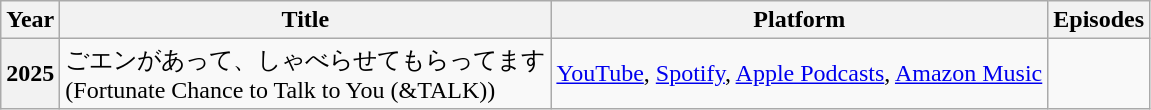<table class="wikitable">
<tr>
<th>Year</th>
<th>Title</th>
<th><strong>Platform</strong></th>
<th>Episodes</th>
</tr>
<tr>
<th>2025</th>
<td>ごエンがあって、しゃべらせてもらってます<br>(Fortunate Chance to Talk to You (&TALK))</td>
<td><a href='#'>YouTube</a>, <a href='#'>Spotify</a>, <a href='#'>Apple Podcasts</a>, <a href='#'>Amazon Music</a></td>
<td></td>
</tr>
</table>
